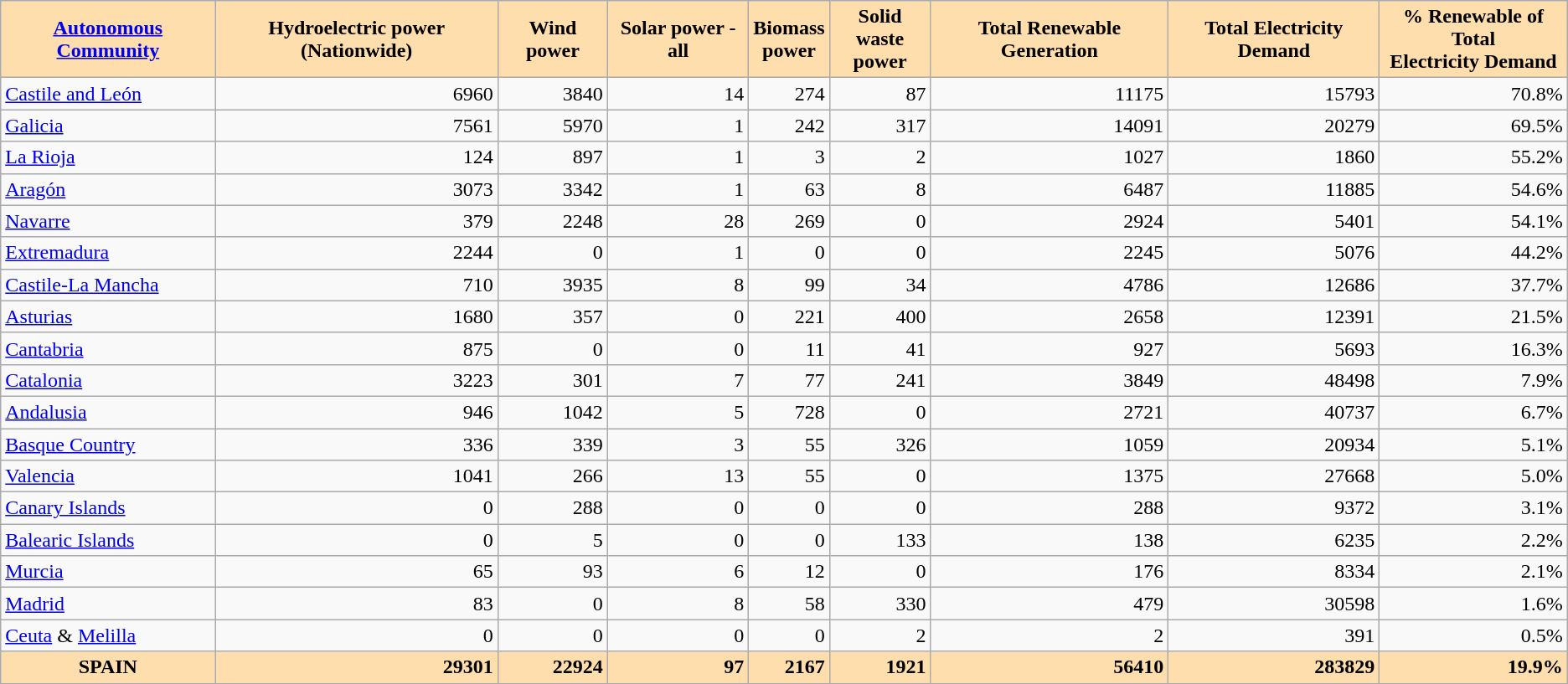<table style="text-align: right" class="wikitable">
<tr ---->
<th style="background: #FFDEAD"><a href='#'>Autonomous Community</a></th>
<th style="background: #FFDEAD">Hydroelectric power    (Nationwide)</th>
<th style="background: #FFDEAD">Wind power</th>
<th style="background: #FFDEAD">Solar power - all</th>
<th style="background: #FFDEAD">Biomass<br>power</th>
<th style="background: #FFDEAD">Solid waste<br>power</th>
<th style="background: #FFDEAD">Total Renewable Generation</th>
<th style="background: #FFDEAD">Total Electricity Demand</th>
<th style="background: #FFDEAD">% Renewable of Total<br>Electricity Demand</th>
</tr>
<tr ---->
<td align=left><a href='#'>Castile and León</a></td>
<td align="right">6960</td>
<td align="right">3840</td>
<td align="right">14</td>
<td align="right">274</td>
<td align="right">87</td>
<td align="right">11175</td>
<td align="right">15793</td>
<td align="right">70.8%</td>
</tr>
<tr ---->
<td align=left><a href='#'>Galicia</a></td>
<td align="right">7561</td>
<td align="right">5970</td>
<td align="right">1</td>
<td align="right">242</td>
<td align="right">317</td>
<td align="right">14091</td>
<td align="right">20279</td>
<td align="right">69.5%</td>
</tr>
<tr ---->
<td align=left><a href='#'>La Rioja</a></td>
<td align="right">124</td>
<td align="right">897</td>
<td align="right">1</td>
<td align="right">3</td>
<td align="right">2</td>
<td align="right">1027</td>
<td align="right">1860</td>
<td align="right">55.2%</td>
</tr>
<tr ---->
<td align=left><a href='#'>Aragón</a></td>
<td align="right">3073</td>
<td align="right">3342</td>
<td align="right">1</td>
<td align="right">63</td>
<td align="right">8</td>
<td align="right">6487</td>
<td align="right">11885</td>
<td align="right">54.6%</td>
</tr>
<tr ---->
<td align=left><a href='#'>Navarre</a></td>
<td align="right">379</td>
<td align="right">2248</td>
<td align="right">28</td>
<td align="right">269</td>
<td align="right">0</td>
<td align="right">2924</td>
<td align="right">5401</td>
<td align="right">54.1%</td>
</tr>
<tr ---->
<td align=left><a href='#'>Extremadura</a></td>
<td align="right">2244</td>
<td align="right">0</td>
<td align="right">1</td>
<td align="right">0</td>
<td align="right">0</td>
<td align="right">2245</td>
<td align="right">5076</td>
<td align="right">44.2%</td>
</tr>
<tr ---->
<td align=left><a href='#'>Castile-La Mancha</a></td>
<td align="right">710</td>
<td align="right">3935</td>
<td align="right">8</td>
<td align="right">99</td>
<td align="right">34</td>
<td align="right">4786</td>
<td align="right">12686</td>
<td align="right">37.7%</td>
</tr>
<tr ---->
<td align=left><a href='#'>Asturias</a></td>
<td align="right">1680</td>
<td align="right">357</td>
<td align="right">0</td>
<td align="right">221</td>
<td align="right">400</td>
<td align="right">2658</td>
<td align="right">12391</td>
<td align="right">21.5%</td>
</tr>
<tr ---->
<td align=left><a href='#'>Cantabria</a></td>
<td align="right">875</td>
<td align="right">0</td>
<td align="right">0</td>
<td align="right">11</td>
<td align="right">41</td>
<td align="right">927</td>
<td align="right">5693</td>
<td align="right">16.3%</td>
</tr>
<tr ---->
<td align=left><a href='#'>Catalonia</a></td>
<td align="right">3223</td>
<td align="right">301</td>
<td align="right">7</td>
<td align="right">77</td>
<td align="right">241</td>
<td align="right">3849</td>
<td align="right">48498</td>
<td align="right">7.9%</td>
</tr>
<tr ---->
<td align=left><a href='#'>Andalusia</a></td>
<td align="right">946</td>
<td align="right">1042</td>
<td align="right">5</td>
<td align="right">728</td>
<td align="right">0</td>
<td align="right">2721</td>
<td align="right">40737</td>
<td align="right">6.7%</td>
</tr>
<tr ---->
<td align=left><a href='#'>Basque Country</a></td>
<td align="right">336</td>
<td align="right">339</td>
<td align="right">3</td>
<td align="right">55</td>
<td align="right">326</td>
<td align="right">1059</td>
<td align="right">20934</td>
<td align="right">5.1%</td>
</tr>
<tr ---->
<td align=left><a href='#'>Valencia</a></td>
<td align="right">1041</td>
<td align="right">266</td>
<td align="right">13</td>
<td align="right">55</td>
<td align="right">0</td>
<td align="right">1375</td>
<td align="right">27668</td>
<td align="right">5.0%</td>
</tr>
<tr ---->
<td align=left><a href='#'>Canary Islands</a></td>
<td align="right">0</td>
<td align="right">288</td>
<td align="right">0</td>
<td align="right">0</td>
<td align="right">0</td>
<td align="right">288</td>
<td align="right">9372</td>
<td align="right">3.1%</td>
</tr>
<tr ---->
<td align=left><a href='#'>Balearic Islands</a></td>
<td align="right">0</td>
<td align="right">5</td>
<td align="right">0</td>
<td align="right">0</td>
<td align="right">133</td>
<td align="right">138</td>
<td align="right">6235</td>
<td align="right">2.2%</td>
</tr>
<tr ---->
<td align=left><a href='#'>Murcia</a></td>
<td align="right">65</td>
<td align="right">93</td>
<td align="right">6</td>
<td align="right">12</td>
<td align="right">0</td>
<td align="right">176</td>
<td align="right">8334</td>
<td align="right">2.1%</td>
</tr>
<tr ---->
<td align=left><a href='#'>Madrid</a></td>
<td align="right">83</td>
<td align="right">0</td>
<td align="right">8</td>
<td align="right">58</td>
<td align="right">330</td>
<td align="right">479</td>
<td align="right">30598</td>
<td align="right">1.6%</td>
</tr>
<tr ---->
<td align=left><a href='#'>Ceuta</a> & <a href='#'>Melilla</a></td>
<td align="right">0</td>
<td align="right">0</td>
<td align="right">0</td>
<td align="right">0</td>
<td align="right">2</td>
<td align="right">2</td>
<td align="right">391</td>
<td align="right">0.5%</td>
</tr>
<tr>
<th align=left style="background: #FFDEAD">SPAIN</th>
<td align="right" style="background: #FFDEAD"><strong>29301</strong></td>
<td align="right" style="background: #FFDEAD"><strong>22924</strong></td>
<td align="right" style="background: #FFDEAD"><strong>97</strong></td>
<td align="right" style="background: #FFDEAD"><strong>2167</strong></td>
<td align="right" style="background: #FFDEAD"><strong>1921</strong></td>
<td align="right" style="background: #FFDEAD"><strong>56410</strong></td>
<td align="right" style="background: #FFDEAD"><strong>283829</strong></td>
<td align="right" style="background: #FFDEAD"><strong>19.9%</strong></td>
</tr>
<tr>
</tr>
</table>
